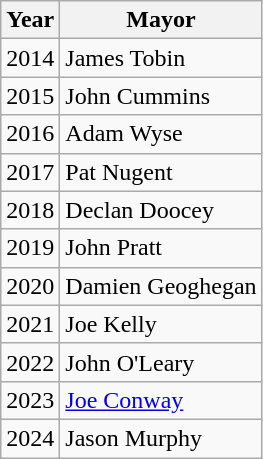<table class="wikitable">
<tr>
<th>Year</th>
<th>Mayor</th>
</tr>
<tr>
<td>2014</td>
<td>James Tobin</td>
</tr>
<tr>
<td>2015</td>
<td>John Cummins</td>
</tr>
<tr>
<td>2016</td>
<td>Adam Wyse</td>
</tr>
<tr>
<td>2017</td>
<td>Pat Nugent</td>
</tr>
<tr>
<td>2018</td>
<td>Declan Doocey</td>
</tr>
<tr>
<td>2019</td>
<td>John Pratt</td>
</tr>
<tr>
<td>2020</td>
<td>Damien Geoghegan</td>
</tr>
<tr>
<td>2021</td>
<td>Joe Kelly</td>
</tr>
<tr>
<td>2022</td>
<td>John O'Leary</td>
</tr>
<tr>
<td>2023</td>
<td><a href='#'>Joe Conway</a></td>
</tr>
<tr>
<td>2024</td>
<td>Jason Murphy</td>
</tr>
</table>
